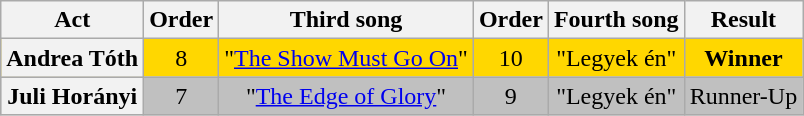<table class="wikitable" style="text-align:center;">
<tr>
<th scope="col">Act</th>
<th scope="col">Order</th>
<th scope="col">Third song</th>
<th scope="col">Order</th>
<th scope="col">Fourth song</th>
<th scope="col">Result</th>
</tr>
<tr bgcolor=gold>
<th scope="row">Andrea Tóth</th>
<td>8</td>
<td>"<a href='#'>The Show Must Go On</a>"</td>
<td>10</td>
<td>"Legyek én"</td>
<td><strong>Winner</strong></td>
</tr>
<tr bgcolor=silver>
<th scope="row">Juli Horányi</th>
<td>7</td>
<td>"<a href='#'>The Edge of Glory</a>"</td>
<td>9</td>
<td>"Legyek én"</td>
<td>Runner-Up</td>
</tr>
</table>
